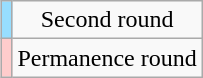<table class="wikitable" style="text-align:center;margin-left:1em;float:right">
<tr>
<td bgcolor=#97DEFF></td>
<td>Second round</td>
</tr>
<tr>
<td bgcolor=#FFCCCC></td>
<td>Permanence round</td>
</tr>
</table>
